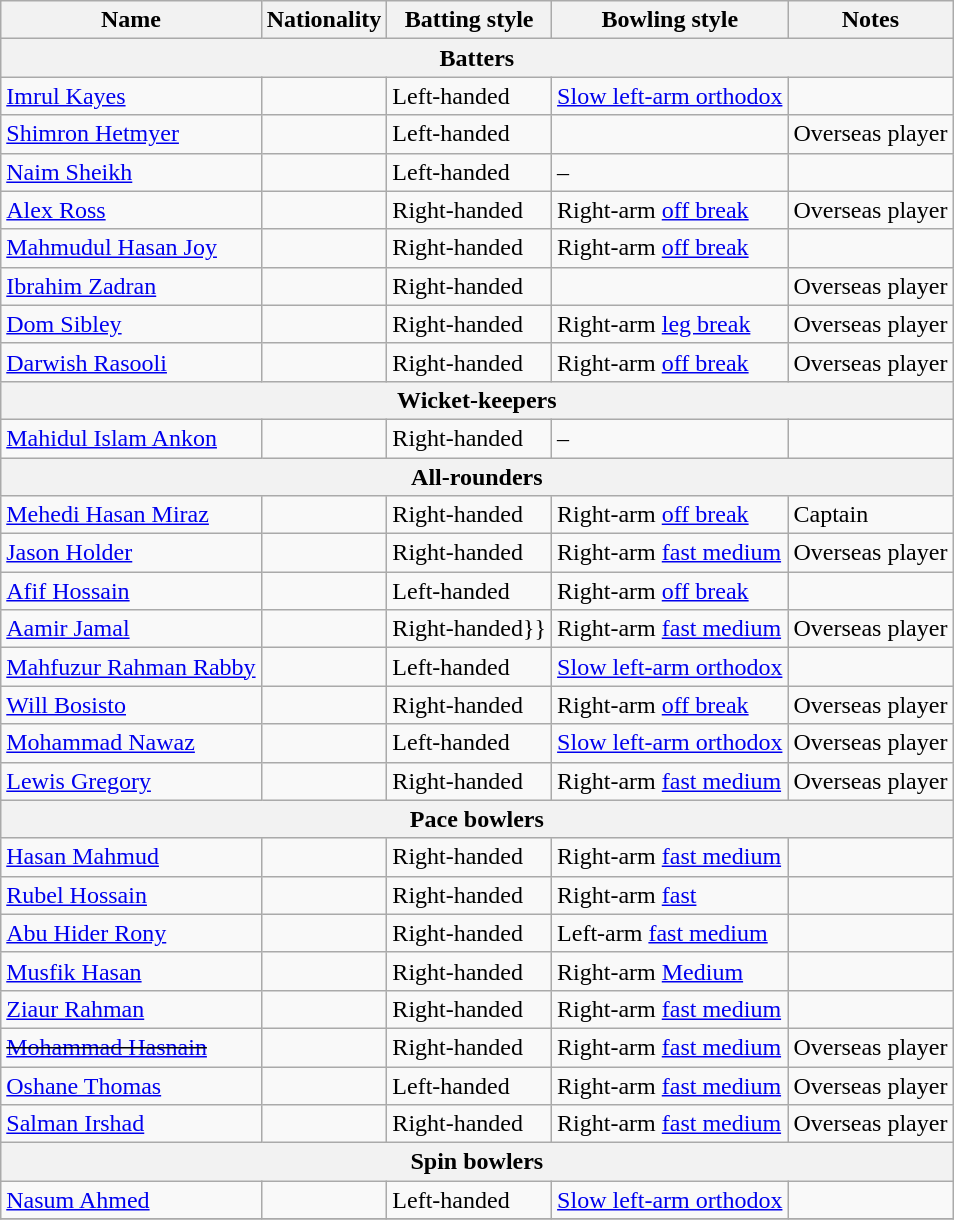<table class="wikitable">
<tr>
<th>Name</th>
<th>Nationality</th>
<th>Batting style</th>
<th>Bowling style</th>
<th>Notes</th>
</tr>
<tr>
<th colspan="5">Batters</th>
</tr>
<tr>
<td><a href='#'>Imrul Kayes</a></td>
<td></td>
<td>Left-handed</td>
<td><a href='#'>Slow left-arm orthodox</a></td>
<td></td>
</tr>
<tr>
<td><a href='#'>Shimron Hetmyer</a></td>
<td></td>
<td>Left-handed</td>
<td></td>
<td>Overseas player</td>
</tr>
<tr>
<td><a href='#'>Naim Sheikh</a></td>
<td></td>
<td>Left-handed</td>
<td>–</td>
<td></td>
</tr>
<tr>
<td><a href='#'>Alex Ross</a></td>
<td></td>
<td>Right-handed</td>
<td>Right-arm <a href='#'>off break</a></td>
<td>Overseas player</td>
</tr>
<tr>
<td><a href='#'>Mahmudul Hasan Joy</a></td>
<td></td>
<td>Right-handed</td>
<td>Right-arm <a href='#'>off break</a></td>
<td></td>
</tr>
<tr>
<td><a href='#'>Ibrahim Zadran</a></td>
<td></td>
<td>Right-handed</td>
<td></td>
<td>Overseas player</td>
</tr>
<tr>
<td><a href='#'>Dom Sibley</a></td>
<td></td>
<td>Right-handed</td>
<td>Right-arm <a href='#'>leg break</a></td>
<td>Overseas player</td>
</tr>
<tr>
<td><a href='#'>Darwish Rasooli</a></td>
<td></td>
<td>Right-handed</td>
<td>Right-arm <a href='#'>off break</a></td>
<td>Overseas player</td>
</tr>
<tr>
<th colspan="5">Wicket-keepers</th>
</tr>
<tr>
<td><a href='#'>Mahidul Islam Ankon</a></td>
<td></td>
<td>Right-handed</td>
<td>–</td>
<td></td>
</tr>
<tr>
<th colspan="5">All-rounders</th>
</tr>
<tr>
<td><a href='#'>Mehedi Hasan Miraz</a></td>
<td></td>
<td>Right-handed</td>
<td>Right-arm <a href='#'>off break</a></td>
<td>Captain</td>
</tr>
<tr>
<td><a href='#'>Jason Holder</a></td>
<td></td>
<td>Right-handed</td>
<td>Right-arm <a href='#'>fast medium</a></td>
<td>Overseas player</td>
</tr>
<tr>
<td><a href='#'>Afif Hossain</a></td>
<td></td>
<td>Left-handed</td>
<td>Right-arm <a href='#'>off break</a></td>
<td></td>
</tr>
<tr>
<td><a href='#'>Aamir Jamal</a></td>
<td></td>
<td>Right-handed}}</td>
<td>Right-arm <a href='#'>fast medium</a></td>
<td>Overseas player</td>
</tr>
<tr>
<td><a href='#'>Mahfuzur Rahman Rabby</a></td>
<td></td>
<td>Left-handed</td>
<td><a href='#'>Slow left-arm orthodox</a></td>
<td></td>
</tr>
<tr>
<td><a href='#'>Will Bosisto</a></td>
<td></td>
<td>Right-handed</td>
<td>Right-arm <a href='#'>off break</a></td>
<td>Overseas player</td>
</tr>
<tr>
<td><a href='#'>Mohammad Nawaz</a></td>
<td></td>
<td>Left-handed</td>
<td><a href='#'>Slow left-arm orthodox</a></td>
<td>Overseas player</td>
</tr>
<tr>
<td><a href='#'>Lewis Gregory</a></td>
<td></td>
<td>Right-handed</td>
<td>Right-arm <a href='#'>fast medium</a></td>
<td>Overseas player</td>
</tr>
<tr>
<th colspan="5">Pace bowlers</th>
</tr>
<tr>
<td><a href='#'>Hasan Mahmud</a></td>
<td></td>
<td>Right-handed</td>
<td>Right-arm <a href='#'>fast medium</a></td>
<td></td>
</tr>
<tr>
<td><a href='#'>Rubel Hossain</a></td>
<td></td>
<td>Right-handed</td>
<td>Right-arm <a href='#'>fast</a></td>
<td></td>
</tr>
<tr>
<td><a href='#'>Abu Hider Rony</a></td>
<td></td>
<td>Right-handed</td>
<td>Left-arm <a href='#'>fast medium</a></td>
<td></td>
</tr>
<tr>
<td><a href='#'>Musfik Hasan</a></td>
<td></td>
<td>Right-handed</td>
<td>Right-arm <a href='#'>Medium</a></td>
<td></td>
</tr>
<tr>
<td><a href='#'>Ziaur Rahman</a></td>
<td></td>
<td>Right-handed</td>
<td>Right-arm <a href='#'>fast medium</a></td>
<td></td>
</tr>
<tr>
<td><s><a href='#'>Mohammad Hasnain</a></s></td>
<td></td>
<td>Right-handed</td>
<td>Right-arm <a href='#'>fast medium</a></td>
<td>Overseas player</td>
</tr>
<tr>
<td><a href='#'>Oshane Thomas</a></td>
<td></td>
<td>Left-handed</td>
<td>Right-arm <a href='#'>fast medium</a></td>
<td>Overseas player</td>
</tr>
<tr>
<td><a href='#'>Salman Irshad</a></td>
<td></td>
<td>Right-handed</td>
<td>Right-arm <a href='#'>fast medium</a></td>
<td>Overseas player</td>
</tr>
<tr>
<th colspan="5">Spin bowlers</th>
</tr>
<tr>
<td><a href='#'>Nasum Ahmed</a></td>
<td></td>
<td>Left-handed</td>
<td><a href='#'>Slow left-arm orthodox</a></td>
<td></td>
</tr>
<tr>
</tr>
</table>
